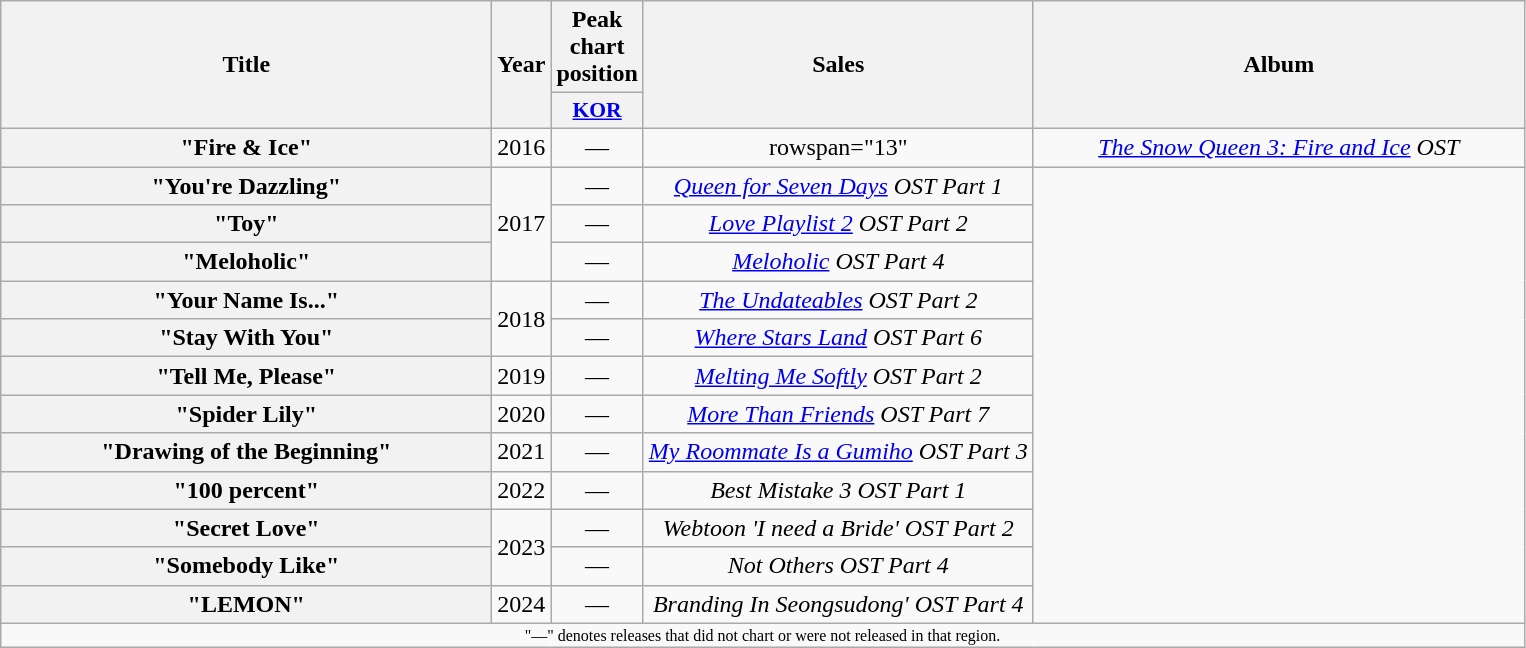<table class="wikitable plainrowheaders" style="text-align:center">
<tr>
<th scope="col" rowspan="2" style="width:20em;">Title</th>
<th scope="col" rowspan="2">Year</th>
<th scope="col">Peak chart position</th>
<th scope="col" rowspan="2">Sales</th>
<th scope="col" rowspan="2" style="width:20em;">Album</th>
</tr>
<tr>
<th style="width:3em;font-size:90%"><a href='#'>KOR</a><br></th>
</tr>
<tr>
<th scope="row">"Fire & Ice" <br></th>
<td>2016</td>
<td>—</td>
<td>rowspan="13" </td>
<td><em><a href='#'>The Snow Queen 3: Fire and Ice</a> OST</em></td>
</tr>
<tr>
<th scope="row">"You're Dazzling" </th>
<td rowspan="3">2017</td>
<td>—</td>
<td><em><a href='#'>Queen for Seven Days</a> OST Part 1</em></td>
</tr>
<tr>
<th scope="row">"Toy" <br></th>
<td>—</td>
<td><em><a href='#'>Love Playlist 2</a> OST Part 2</em></td>
</tr>
<tr>
<th scope="row">"Meloholic" </th>
<td>—</td>
<td><em><a href='#'>Meloholic</a> OST Part 4</em></td>
</tr>
<tr>
<th scope="row">"Your Name Is..." </th>
<td rowspan="2">2018</td>
<td>—</td>
<td><em><a href='#'>The Undateables</a> OST Part 2</em></td>
</tr>
<tr>
<th scope="row">"Stay With You" </th>
<td>—</td>
<td><em><a href='#'>Where Stars Land</a> OST Part 6</em></td>
</tr>
<tr>
<th scope="row">"Tell Me, Please" </th>
<td>2019</td>
<td>—</td>
<td><em><a href='#'>Melting Me Softly</a> OST Part 2</em></td>
</tr>
<tr>
<th scope="row">"Spider Lily" </th>
<td>2020</td>
<td>—</td>
<td><em><a href='#'>More Than Friends</a> OST Part 7</em></td>
</tr>
<tr>
<th scope="row">"Drawing of the Beginning" </th>
<td>2021</td>
<td>—</td>
<td><em><a href='#'>My Roommate Is a Gumiho</a> OST Part 3</em></td>
</tr>
<tr>
<th scope="row">"100 percent" <br></th>
<td>2022</td>
<td>—</td>
<td><em>Best Mistake 3 OST Part 1</em></td>
</tr>
<tr>
<th scope="row">"Secret Love"</th>
<td rowspan="2">2023</td>
<td>—</td>
<td><em>Webtoon 'I need a Bride' OST Part 2</em></td>
</tr>
<tr>
<th scope="row">"Somebody Like"</th>
<td>—</td>
<td><em>Not Others OST Part 4</em></td>
</tr>
<tr>
<th scope="row">"LEMON"</th>
<td>2024</td>
<td>—</td>
<td><em>Branding In Seongsudong' OST Part 4</em></td>
</tr>
<tr>
<td colspan="5" style="font-size:8pt">"—" denotes releases that did not chart or were not released in that region.</td>
</tr>
</table>
